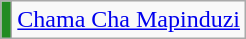<table class=wikitable>
<tr>
<td style="background:#228B22"></td>
<td><a href='#'>Chama Cha Mapinduzi</a></td>
</tr>
</table>
